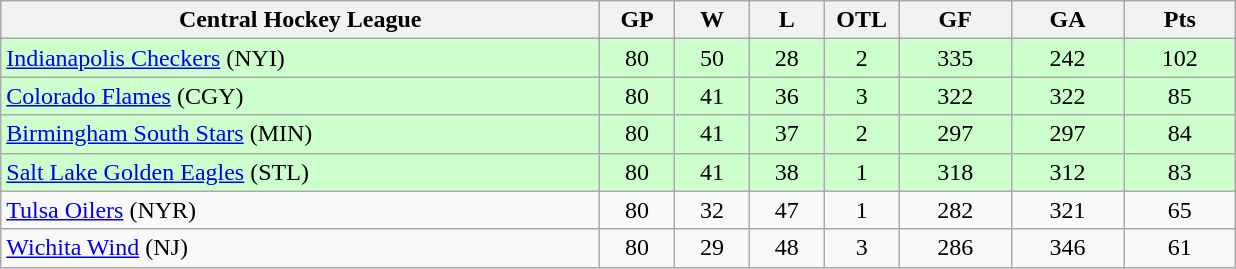<table class="wikitable">
<tr>
<th width="40%" bgcolor="#e0e0e0">Central Hockey League</th>
<th width="5%" bgcolor="#e0e0e0">GP</th>
<th width="5%" bgcolor="#e0e0e0">W</th>
<th width="5%" bgcolor="#e0e0e0">L</th>
<th width="5%" bgcolor="#e0e0e0">OTL</th>
<th width="7.5%" bgcolor="#e0e0e0">GF</th>
<th width="7.5%" bgcolor="#e0e0e0">GA</th>
<th width="7.5%" bgcolor="#e0e0e0">Pts</th>
</tr>
<tr align="center" bgcolor="#CCFFCC">
<td align="left"><a href='#'>Indianapolis Checkers</a> (NYI)</td>
<td>80</td>
<td>50</td>
<td>28</td>
<td>2</td>
<td>335</td>
<td>242</td>
<td>102</td>
</tr>
<tr align="center" bgcolor="#CCFFCC">
<td align="left"><a href='#'>Colorado Flames</a> (CGY)</td>
<td>80</td>
<td>41</td>
<td>36</td>
<td>3</td>
<td>322</td>
<td>322</td>
<td>85</td>
</tr>
<tr align="center" bgcolor="#CCFFCC">
<td align="left"><a href='#'>Birmingham South Stars</a> (MIN)</td>
<td>80</td>
<td>41</td>
<td>37</td>
<td>2</td>
<td>297</td>
<td>297</td>
<td>84</td>
</tr>
<tr align="center" bgcolor="#CCFFCC">
<td align="left"><a href='#'>Salt Lake Golden Eagles</a> (STL)</td>
<td>80</td>
<td>41</td>
<td>38</td>
<td>1</td>
<td>318</td>
<td>312</td>
<td>83</td>
</tr>
<tr align="center">
<td align="left"><a href='#'>Tulsa Oilers</a> (NYR)</td>
<td>80</td>
<td>32</td>
<td>47</td>
<td>1</td>
<td>282</td>
<td>321</td>
<td>65</td>
</tr>
<tr align="center">
<td align="left"><a href='#'>Wichita Wind</a> (NJ)</td>
<td>80</td>
<td>29</td>
<td>48</td>
<td>3</td>
<td>286</td>
<td>346</td>
<td>61</td>
</tr>
</table>
